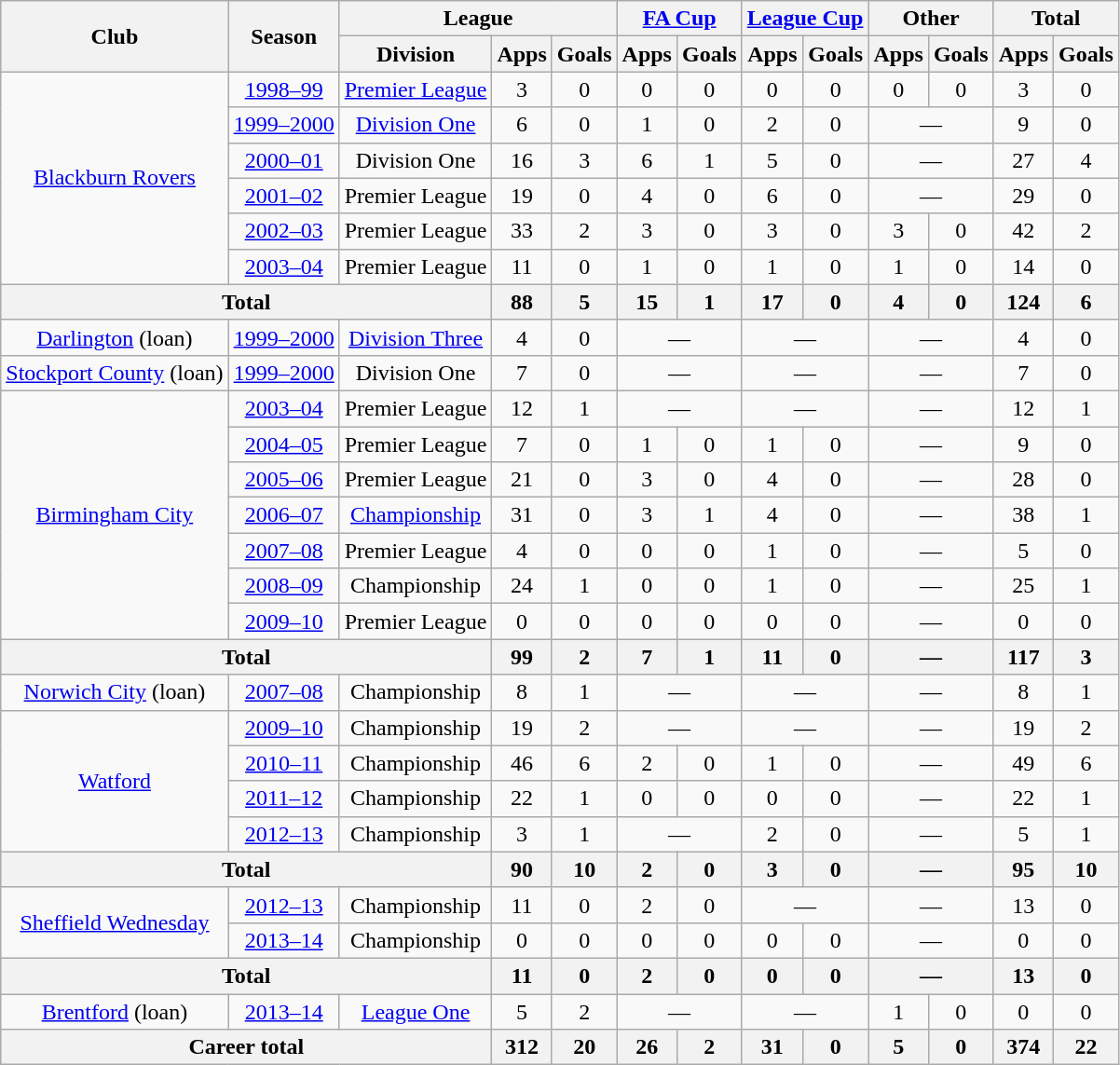<table class="wikitable" style="text-align:center">
<tr>
<th rowspan="2">Club</th>
<th rowspan="2">Season</th>
<th colspan="3">League</th>
<th colspan="2"><a href='#'>FA Cup</a></th>
<th colspan="2"><a href='#'>League Cup</a></th>
<th colspan="2">Other</th>
<th colspan="2">Total</th>
</tr>
<tr>
<th>Division</th>
<th>Apps</th>
<th>Goals</th>
<th>Apps</th>
<th>Goals</th>
<th>Apps</th>
<th>Goals</th>
<th>Apps</th>
<th>Goals</th>
<th>Apps</th>
<th>Goals</th>
</tr>
<tr>
<td rowspan="6"><a href='#'>Blackburn Rovers</a></td>
<td><a href='#'>1998–99</a></td>
<td><a href='#'>Premier League</a></td>
<td>3</td>
<td>0</td>
<td>0</td>
<td>0</td>
<td>0</td>
<td>0</td>
<td>0</td>
<td>0</td>
<td>3</td>
<td>0</td>
</tr>
<tr>
<td><a href='#'>1999–2000</a></td>
<td><a href='#'>Division One</a></td>
<td>6</td>
<td>0</td>
<td>1</td>
<td>0</td>
<td>2</td>
<td>0</td>
<td colspan="2">—</td>
<td>9</td>
<td>0</td>
</tr>
<tr>
<td><a href='#'>2000–01</a></td>
<td>Division One</td>
<td>16</td>
<td>3</td>
<td>6</td>
<td>1</td>
<td>5</td>
<td>0</td>
<td colspan="2">—</td>
<td>27</td>
<td>4</td>
</tr>
<tr>
<td><a href='#'>2001–02</a></td>
<td>Premier League</td>
<td>19</td>
<td>0</td>
<td>4</td>
<td>0</td>
<td>6</td>
<td>0</td>
<td colspan="2">—</td>
<td>29</td>
<td>0</td>
</tr>
<tr>
<td><a href='#'>2002–03</a></td>
<td>Premier League</td>
<td>33</td>
<td>2</td>
<td>3</td>
<td>0</td>
<td>3</td>
<td>0</td>
<td>3</td>
<td>0</td>
<td>42</td>
<td>2</td>
</tr>
<tr>
<td><a href='#'>2003–04</a></td>
<td>Premier League</td>
<td>11</td>
<td>0</td>
<td>1</td>
<td>0</td>
<td>1</td>
<td>0</td>
<td>1</td>
<td>0</td>
<td>14</td>
<td>0</td>
</tr>
<tr>
<th colspan="3">Total</th>
<th>88</th>
<th>5</th>
<th>15</th>
<th>1</th>
<th>17</th>
<th>0</th>
<th>4</th>
<th>0</th>
<th>124</th>
<th>6</th>
</tr>
<tr>
<td><a href='#'>Darlington</a> (loan)</td>
<td><a href='#'>1999–2000</a></td>
<td><a href='#'>Division Three</a></td>
<td>4</td>
<td>0</td>
<td colspan="2">—</td>
<td colspan="2">—</td>
<td colspan="2">—</td>
<td>4</td>
<td>0</td>
</tr>
<tr>
<td><a href='#'>Stockport County</a> (loan)</td>
<td><a href='#'>1999–2000</a></td>
<td>Division One</td>
<td>7</td>
<td>0</td>
<td colspan="2">—</td>
<td colspan="2">—</td>
<td colspan="2">—</td>
<td>7</td>
<td>0</td>
</tr>
<tr>
<td rowspan="7"><a href='#'>Birmingham City</a></td>
<td><a href='#'>2003–04</a></td>
<td>Premier League</td>
<td>12</td>
<td>1</td>
<td colspan="2">—</td>
<td colspan="2">—</td>
<td colspan="2">—</td>
<td>12</td>
<td>1</td>
</tr>
<tr>
<td><a href='#'>2004–05</a></td>
<td>Premier League</td>
<td>7</td>
<td>0</td>
<td>1</td>
<td>0</td>
<td>1</td>
<td>0</td>
<td colspan="2">—</td>
<td>9</td>
<td>0</td>
</tr>
<tr>
<td><a href='#'>2005–06</a></td>
<td>Premier League</td>
<td>21</td>
<td>0</td>
<td>3</td>
<td>0</td>
<td>4</td>
<td>0</td>
<td colspan="2">—</td>
<td>28</td>
<td>0</td>
</tr>
<tr>
<td><a href='#'>2006–07</a></td>
<td><a href='#'>Championship</a></td>
<td>31</td>
<td>0</td>
<td>3</td>
<td>1</td>
<td>4</td>
<td>0</td>
<td colspan="2">—</td>
<td>38</td>
<td>1</td>
</tr>
<tr>
<td><a href='#'>2007–08</a></td>
<td>Premier League</td>
<td>4</td>
<td>0</td>
<td>0</td>
<td>0</td>
<td>1</td>
<td>0</td>
<td colspan="2">—</td>
<td>5</td>
<td>0</td>
</tr>
<tr>
<td><a href='#'>2008–09</a></td>
<td>Championship</td>
<td>24</td>
<td>1</td>
<td>0</td>
<td>0</td>
<td>1</td>
<td>0</td>
<td colspan="2">—</td>
<td>25</td>
<td>1</td>
</tr>
<tr>
<td><a href='#'>2009–10</a></td>
<td>Premier League</td>
<td>0</td>
<td>0</td>
<td>0</td>
<td>0</td>
<td>0</td>
<td>0</td>
<td colspan="2">—</td>
<td>0</td>
<td>0</td>
</tr>
<tr>
<th colspan="3">Total</th>
<th>99</th>
<th>2</th>
<th>7</th>
<th>1</th>
<th>11</th>
<th>0</th>
<th colspan="2">—</th>
<th>117</th>
<th>3</th>
</tr>
<tr>
<td><a href='#'>Norwich City</a> (loan)</td>
<td><a href='#'>2007–08</a></td>
<td>Championship</td>
<td>8</td>
<td>1</td>
<td colspan="2">—</td>
<td colspan="2">—</td>
<td colspan="2">—</td>
<td>8</td>
<td>1</td>
</tr>
<tr>
<td rowspan="4"><a href='#'>Watford</a></td>
<td><a href='#'>2009–10</a></td>
<td>Championship</td>
<td>19</td>
<td>2</td>
<td colspan="2">—</td>
<td colspan="2">—</td>
<td colspan="2">—</td>
<td>19</td>
<td>2</td>
</tr>
<tr>
<td><a href='#'>2010–11</a></td>
<td>Championship</td>
<td>46</td>
<td>6</td>
<td>2</td>
<td>0</td>
<td>1</td>
<td>0</td>
<td colspan="2">—</td>
<td>49</td>
<td>6</td>
</tr>
<tr>
<td><a href='#'>2011–12</a></td>
<td>Championship</td>
<td>22</td>
<td>1</td>
<td>0</td>
<td>0</td>
<td>0</td>
<td>0</td>
<td colspan="2">—</td>
<td>22</td>
<td>1</td>
</tr>
<tr>
<td><a href='#'>2012–13</a></td>
<td>Championship</td>
<td>3</td>
<td>1</td>
<td colspan="2">—</td>
<td>2</td>
<td>0</td>
<td colspan="2">—</td>
<td>5</td>
<td>1</td>
</tr>
<tr>
<th colspan="3">Total</th>
<th>90</th>
<th>10</th>
<th>2</th>
<th>0</th>
<th>3</th>
<th>0</th>
<th colspan="2">—</th>
<th>95</th>
<th>10</th>
</tr>
<tr>
<td rowspan="2"><a href='#'>Sheffield Wednesday</a></td>
<td><a href='#'>2012–13</a></td>
<td>Championship</td>
<td>11</td>
<td>0</td>
<td>2</td>
<td>0</td>
<td colspan="2">—</td>
<td colspan="2">—</td>
<td>13</td>
<td>0</td>
</tr>
<tr>
<td><a href='#'>2013–14</a></td>
<td>Championship</td>
<td>0</td>
<td>0</td>
<td>0</td>
<td>0</td>
<td>0</td>
<td>0</td>
<td colspan="2">—</td>
<td>0</td>
<td>0</td>
</tr>
<tr>
<th colspan="3">Total</th>
<th>11</th>
<th>0</th>
<th>2</th>
<th>0</th>
<th>0</th>
<th>0</th>
<th colspan="2">—</th>
<th>13</th>
<th>0</th>
</tr>
<tr>
<td><a href='#'>Brentford</a> (loan)</td>
<td><a href='#'>2013–14</a></td>
<td><a href='#'>League One</a></td>
<td>5</td>
<td>2</td>
<td colspan="2">—</td>
<td colspan="2">—</td>
<td>1</td>
<td>0</td>
<td>0</td>
<td>0</td>
</tr>
<tr>
<th colspan="3">Career total</th>
<th>312</th>
<th>20</th>
<th>26</th>
<th>2</th>
<th>31</th>
<th>0</th>
<th>5</th>
<th>0</th>
<th>374</th>
<th>22</th>
</tr>
</table>
